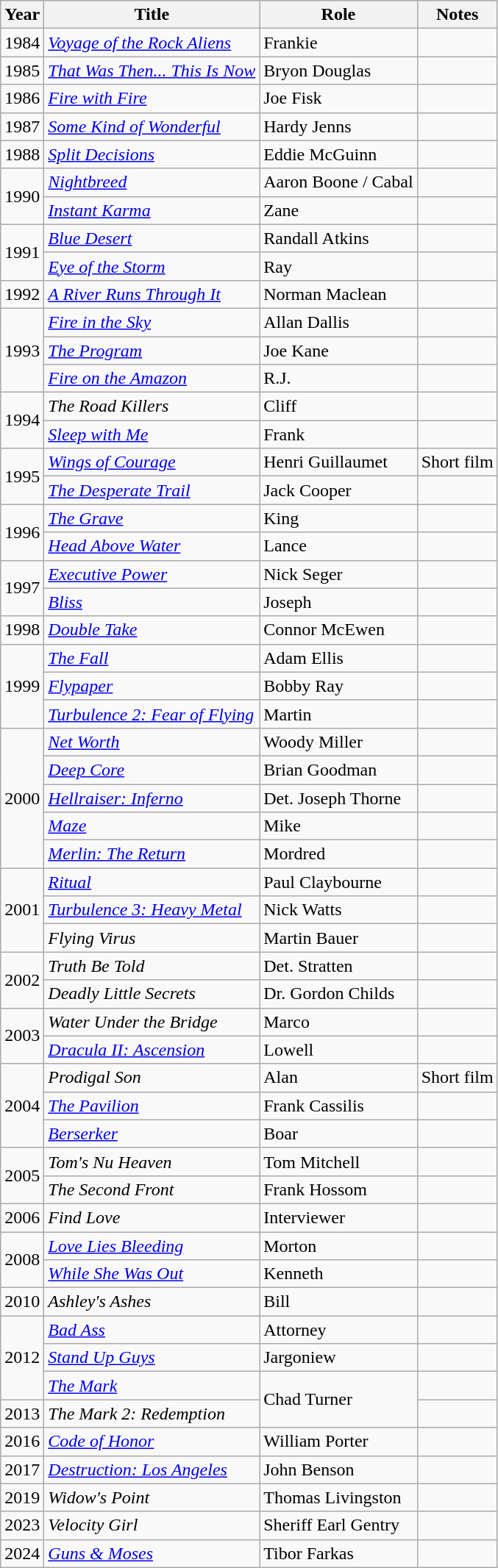<table class="wikitable sortable">
<tr>
<th>Year</th>
<th>Title</th>
<th>Role</th>
<th class="unsortable">Notes</th>
</tr>
<tr>
<td>1984</td>
<td><em><a href='#'>Voyage of the Rock Aliens</a></em></td>
<td>Frankie</td>
<td></td>
</tr>
<tr>
<td>1985</td>
<td><em><a href='#'>That Was Then... This Is Now</a></em></td>
<td>Bryon Douglas</td>
<td></td>
</tr>
<tr>
<td>1986</td>
<td><em><a href='#'>Fire with Fire</a></em></td>
<td>Joe Fisk</td>
<td></td>
</tr>
<tr>
<td>1987</td>
<td><em><a href='#'>Some Kind of Wonderful</a></em></td>
<td>Hardy Jenns</td>
<td></td>
</tr>
<tr>
<td>1988</td>
<td><em><a href='#'>Split Decisions</a></em></td>
<td>Eddie McGuinn</td>
<td></td>
</tr>
<tr>
<td rowspan="2">1990</td>
<td><em><a href='#'>Nightbreed</a></em></td>
<td>Aaron Boone / Cabal</td>
<td></td>
</tr>
<tr>
<td><em><a href='#'>Instant Karma</a></em></td>
<td>Zane</td>
<td></td>
</tr>
<tr>
<td rowspan="2">1991</td>
<td><em><a href='#'>Blue Desert</a></em></td>
<td>Randall Atkins</td>
<td></td>
</tr>
<tr>
<td><em><a href='#'>Eye of the Storm</a></em></td>
<td>Ray</td>
<td></td>
</tr>
<tr>
<td>1992</td>
<td><em><a href='#'>A River Runs Through It</a></em></td>
<td>Norman Maclean</td>
<td></td>
</tr>
<tr>
<td rowspan="3">1993</td>
<td><em><a href='#'>Fire in the Sky</a></em></td>
<td>Allan Dallis</td>
<td></td>
</tr>
<tr>
<td><em><a href='#'>The Program</a></em></td>
<td>Joe Kane</td>
<td></td>
</tr>
<tr>
<td><em><a href='#'>Fire on the Amazon</a></em></td>
<td>R.J.</td>
<td></td>
</tr>
<tr>
<td rowspan="2">1994</td>
<td><em>The Road Killers</em></td>
<td>Cliff</td>
<td></td>
</tr>
<tr>
<td><em><a href='#'>Sleep with Me</a></em></td>
<td>Frank</td>
<td></td>
</tr>
<tr>
<td rowspan="2">1995</td>
<td><em><a href='#'>Wings of Courage</a></em></td>
<td>Henri Guillaumet</td>
<td>Short film</td>
</tr>
<tr>
<td><em><a href='#'>The Desperate Trail</a></em></td>
<td>Jack Cooper</td>
<td></td>
</tr>
<tr>
<td rowspan="2">1996</td>
<td><em><a href='#'>The Grave</a></em></td>
<td>King</td>
<td></td>
</tr>
<tr>
<td><em><a href='#'>Head Above Water</a></em></td>
<td>Lance</td>
<td></td>
</tr>
<tr>
<td rowspan="2">1997</td>
<td><em><a href='#'>Executive Power</a></em></td>
<td>Nick Seger</td>
<td></td>
</tr>
<tr>
<td><em><a href='#'>Bliss</a></em></td>
<td>Joseph</td>
<td></td>
</tr>
<tr>
<td>1998</td>
<td><em><a href='#'>Double Take</a></em></td>
<td>Connor McEwen</td>
<td></td>
</tr>
<tr>
<td rowspan="3">1999</td>
<td><em><a href='#'>The Fall</a></em></td>
<td>Adam Ellis</td>
<td></td>
</tr>
<tr>
<td><em><a href='#'>Flypaper</a></em></td>
<td>Bobby Ray</td>
<td></td>
</tr>
<tr>
<td><em><a href='#'>Turbulence 2: Fear of Flying</a></em></td>
<td>Martin</td>
<td></td>
</tr>
<tr>
<td rowspan="5">2000</td>
<td><em><a href='#'>Net Worth</a></em></td>
<td>Woody Miller</td>
<td></td>
</tr>
<tr>
<td><em><a href='#'>Deep Core</a></em></td>
<td>Brian Goodman</td>
<td></td>
</tr>
<tr>
<td><em><a href='#'>Hellraiser: Inferno</a></em></td>
<td>Det. Joseph Thorne</td>
<td></td>
</tr>
<tr>
<td><em><a href='#'>Maze</a></em></td>
<td>Mike</td>
<td></td>
</tr>
<tr>
<td><em><a href='#'>Merlin: The Return</a></em></td>
<td>Mordred</td>
<td></td>
</tr>
<tr>
<td rowspan="3">2001</td>
<td><em><a href='#'>Ritual</a></em></td>
<td>Paul Claybourne</td>
<td></td>
</tr>
<tr>
<td><em><a href='#'>Turbulence 3: Heavy Metal</a></em></td>
<td>Nick Watts</td>
<td></td>
</tr>
<tr>
<td><em>Flying Virus</em></td>
<td>Martin Bauer</td>
<td></td>
</tr>
<tr>
<td rowspan="2">2002</td>
<td><em>Truth Be Told</em></td>
<td>Det. Stratten</td>
<td></td>
</tr>
<tr>
<td><em>Deadly Little Secrets</em></td>
<td>Dr. Gordon Childs</td>
<td></td>
</tr>
<tr>
<td rowspan="2">2003</td>
<td><em>Water Under the Bridge</em></td>
<td>Marco</td>
<td></td>
</tr>
<tr>
<td><em><a href='#'>Dracula II: Ascension</a></em></td>
<td>Lowell</td>
<td></td>
</tr>
<tr>
<td rowspan="3">2004</td>
<td><em>Prodigal Son</em></td>
<td>Alan</td>
<td>Short film</td>
</tr>
<tr>
<td><em><a href='#'>The Pavilion</a></em></td>
<td>Frank Cassilis</td>
<td></td>
</tr>
<tr>
<td><em><a href='#'>Berserker</a></em></td>
<td>Boar</td>
<td></td>
</tr>
<tr>
<td rowspan="2">2005</td>
<td><em>Tom's Nu Heaven</em></td>
<td>Tom Mitchell</td>
<td></td>
</tr>
<tr>
<td><em>The Second Front</em></td>
<td>Frank Hossom</td>
<td></td>
</tr>
<tr>
<td>2006</td>
<td><em>Find Love</em></td>
<td>Interviewer</td>
<td></td>
</tr>
<tr>
<td rowspan="2">2008</td>
<td><em><a href='#'>Love Lies Bleeding</a></em></td>
<td>Morton</td>
<td></td>
</tr>
<tr>
<td><em><a href='#'>While She Was Out</a></em></td>
<td>Kenneth</td>
<td></td>
</tr>
<tr>
<td>2010</td>
<td><em>Ashley's Ashes</em></td>
<td>Bill</td>
<td></td>
</tr>
<tr>
<td rowspan="3">2012</td>
<td><em><a href='#'>Bad Ass</a></em></td>
<td>Attorney</td>
<td></td>
</tr>
<tr>
<td><em><a href='#'>Stand Up Guys</a></em></td>
<td>Jargoniew</td>
<td></td>
</tr>
<tr>
<td><em><a href='#'>The Mark</a></em></td>
<td rowspan="2">Chad Turner</td>
<td></td>
</tr>
<tr>
<td>2013</td>
<td><em>The Mark 2: Redemption</em></td>
<td></td>
</tr>
<tr>
<td>2016</td>
<td><em><a href='#'>Code of Honor</a></em></td>
<td>William Porter</td>
<td></td>
</tr>
<tr>
<td>2017</td>
<td><em><a href='#'>Destruction: Los Angeles</a></em></td>
<td>John Benson</td>
<td></td>
</tr>
<tr>
<td>2019</td>
<td><em>Widow's Point</em></td>
<td>Thomas Livingston</td>
<td></td>
</tr>
<tr>
<td>2023</td>
<td><em>Velocity Girl</em></td>
<td>Sheriff Earl Gentry</td>
<td></td>
</tr>
<tr>
<td>2024</td>
<td><em><a href='#'>Guns & Moses</a></em></td>
<td>Tibor Farkas</td>
<td></td>
</tr>
</table>
